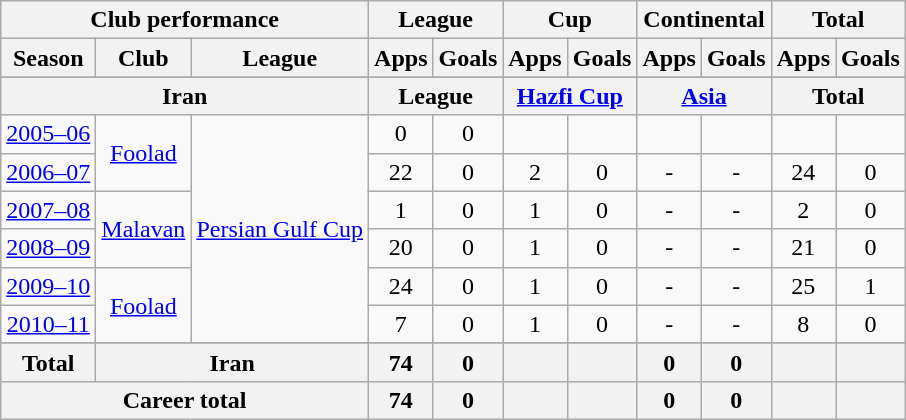<table class="wikitable" style="text-align:center">
<tr>
<th colspan=3>Club performance</th>
<th colspan=2>League</th>
<th colspan=2>Cup</th>
<th colspan=2>Continental</th>
<th colspan=2>Total</th>
</tr>
<tr>
<th>Season</th>
<th>Club</th>
<th>League</th>
<th>Apps</th>
<th>Goals</th>
<th>Apps</th>
<th>Goals</th>
<th>Apps</th>
<th>Goals</th>
<th>Apps</th>
<th>Goals</th>
</tr>
<tr>
</tr>
<tr>
<th colspan=3>Iran</th>
<th colspan=2>League</th>
<th colspan=2><a href='#'>Hazfi Cup</a></th>
<th colspan=2><a href='#'>Asia</a></th>
<th colspan=2>Total</th>
</tr>
<tr>
<td><a href='#'>2005–06</a></td>
<td rowspan="2"><a href='#'>Foolad</a></td>
<td rowspan="6"><a href='#'>Persian Gulf Cup</a></td>
<td>0</td>
<td>0</td>
<td></td>
<td></td>
<td></td>
<td></td>
<td></td>
<td></td>
</tr>
<tr>
<td><a href='#'>2006–07</a></td>
<td>22</td>
<td>0</td>
<td>2</td>
<td>0</td>
<td>-</td>
<td>-</td>
<td>24</td>
<td>0</td>
</tr>
<tr>
<td><a href='#'>2007–08</a></td>
<td rowspan="2"><a href='#'>Malavan</a></td>
<td>1</td>
<td>0</td>
<td>1</td>
<td>0</td>
<td>-</td>
<td>-</td>
<td>2</td>
<td>0</td>
</tr>
<tr>
<td><a href='#'>2008–09</a></td>
<td>20</td>
<td>0</td>
<td>1</td>
<td>0</td>
<td>-</td>
<td>-</td>
<td>21</td>
<td>0</td>
</tr>
<tr>
<td><a href='#'>2009–10</a></td>
<td rowspan="2"><a href='#'>Foolad</a></td>
<td>24</td>
<td>0</td>
<td>1</td>
<td>0</td>
<td>-</td>
<td>-</td>
<td>25</td>
<td>1</td>
</tr>
<tr>
<td><a href='#'>2010–11</a></td>
<td>7</td>
<td>0</td>
<td>1</td>
<td>0</td>
<td>-</td>
<td>-</td>
<td>8</td>
<td>0</td>
</tr>
<tr>
</tr>
<tr>
<th rowspan=1>Total</th>
<th colspan=2>Iran</th>
<th>74</th>
<th>0</th>
<th></th>
<th></th>
<th>0</th>
<th>0</th>
<th></th>
<th></th>
</tr>
<tr>
<th colspan=3>Career total</th>
<th>74</th>
<th>0</th>
<th></th>
<th></th>
<th>0</th>
<th>0</th>
<th></th>
<th></th>
</tr>
</table>
